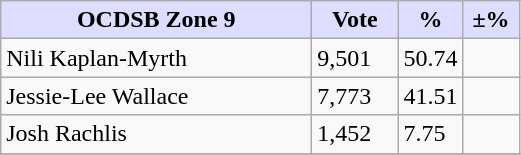<table class="wikitable">
<tr>
<th style="background:#DDDDFF" width="200px">OCDSB Zone 9</th>
<th style="background:#DDDDFF" width="50px">Vote</th>
<th style="background:#DDDDFF" width="30px">%</th>
<th style="background:#DDDDFF" width="30px">±%</th>
</tr>
<tr>
<td>Nili Kaplan-Myrth</td>
<td>9,501</td>
<td>50.74</td>
<td></td>
</tr>
<tr>
<td>Jessie-Lee Wallace</td>
<td>7,773</td>
<td>41.51</td>
<td></td>
</tr>
<tr>
<td>Josh Rachlis</td>
<td>1,452</td>
<td>7.75</td>
<td></td>
</tr>
<tr>
</tr>
</table>
